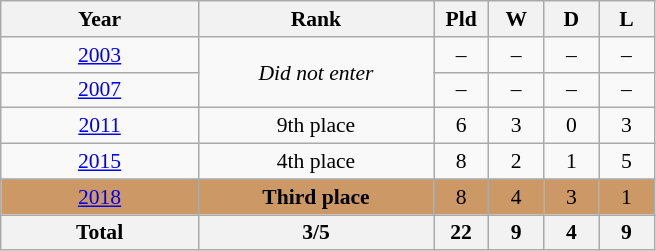<table class="wikitable" style="text-align: center;font-size:90%;">
<tr>
<th width=125>Year</th>
<th width=150>Rank</th>
<th width=30>Pld</th>
<th width=30>W</th>
<th width=30>D</th>
<th width=30>L</th>
</tr>
<tr>
<td> <a href='#'>2003</a></td>
<td rowspan=2><em>Did not enter</em></td>
<td>–</td>
<td>–</td>
<td>–</td>
<td>–</td>
</tr>
<tr>
<td> <a href='#'>2007</a></td>
<td>–</td>
<td>–</td>
<td>–</td>
<td>–</td>
</tr>
<tr>
<td> <a href='#'>2011</a></td>
<td>9th place</td>
<td>6</td>
<td>3</td>
<td>0</td>
<td>3</td>
</tr>
<tr>
<td> <a href='#'>2015</a></td>
<td>4th place</td>
<td>8</td>
<td>2</td>
<td>1</td>
<td>5</td>
</tr>
<tr bgcolor="#cc9966">
<td> <a href='#'>2018</a></td>
<td><strong>Third place</strong></td>
<td>8</td>
<td>4</td>
<td>3</td>
<td>1</td>
</tr>
<tr>
<th>Total</th>
<th>3/5</th>
<th>22</th>
<th>9</th>
<th>4</th>
<th>9</th>
</tr>
</table>
